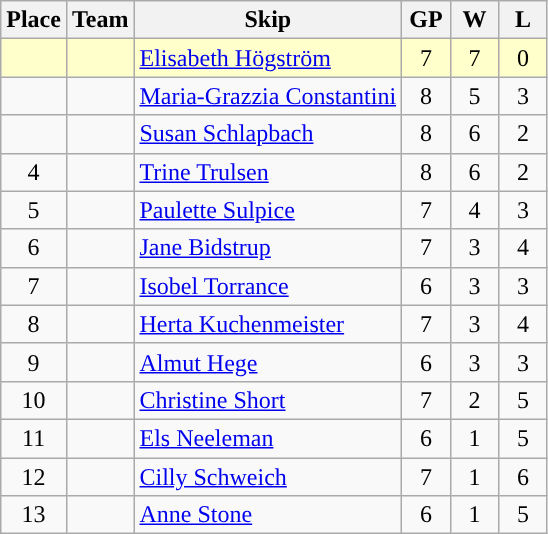<table class="wikitable" style="text-align:center;">
<tr>
<th>Place</th>
<th>Team</th>
<th>Skip</th>
<th width="25">GP</th>
<th width="25">W</th>
<th width="25">L</th>
</tr>
<tr bgcolor="#ffffcc">
<td></td>
<td align=left></td>
<td align=left><a href='#'>Elisabeth Högström</a></td>
<td>7</td>
<td>7</td>
<td>0</td>
</tr>
<tr>
<td></td>
<td align=left></td>
<td align=left><a href='#'>Maria-Grazzia Constantini</a></td>
<td>8</td>
<td>5</td>
<td>3</td>
</tr>
<tr>
<td></td>
<td align=left></td>
<td align=left><a href='#'>Susan Schlapbach</a></td>
<td>8</td>
<td>6</td>
<td>2</td>
</tr>
<tr>
<td>4</td>
<td align=left></td>
<td align=left><a href='#'>Trine Trulsen</a></td>
<td>8</td>
<td>6</td>
<td>2</td>
</tr>
<tr>
<td>5</td>
<td align=left></td>
<td align=left><a href='#'>Paulette Sulpice</a></td>
<td>7</td>
<td>4</td>
<td>3</td>
</tr>
<tr>
<td>6</td>
<td align=left></td>
<td align=left><a href='#'>Jane Bidstrup</a></td>
<td>7</td>
<td>3</td>
<td>4</td>
</tr>
<tr>
<td>7</td>
<td align=left></td>
<td align=left><a href='#'>Isobel Torrance</a></td>
<td>6</td>
<td>3</td>
<td>3</td>
</tr>
<tr>
<td>8</td>
<td align=left></td>
<td align=left><a href='#'>Herta Kuchenmeister</a></td>
<td>7</td>
<td>3</td>
<td>4</td>
</tr>
<tr>
<td>9</td>
<td align=left></td>
<td align=left><a href='#'>Almut Hege</a></td>
<td>6</td>
<td>3</td>
<td>3</td>
</tr>
<tr>
<td>10</td>
<td align=left></td>
<td align=left><a href='#'>Christine Short</a></td>
<td>7</td>
<td>2</td>
<td>5</td>
</tr>
<tr>
<td>11</td>
<td align=left></td>
<td align=left><a href='#'>Els Neeleman</a></td>
<td>6</td>
<td>1</td>
<td>5</td>
</tr>
<tr>
<td>12</td>
<td align=left></td>
<td align=left><a href='#'>Cilly Schweich</a></td>
<td>7</td>
<td>1</td>
<td>6</td>
</tr>
<tr>
<td>13</td>
<td align=left></td>
<td align=left><a href='#'>Anne Stone</a></td>
<td>6</td>
<td>1</td>
<td>5</td>
</tr>
</table>
